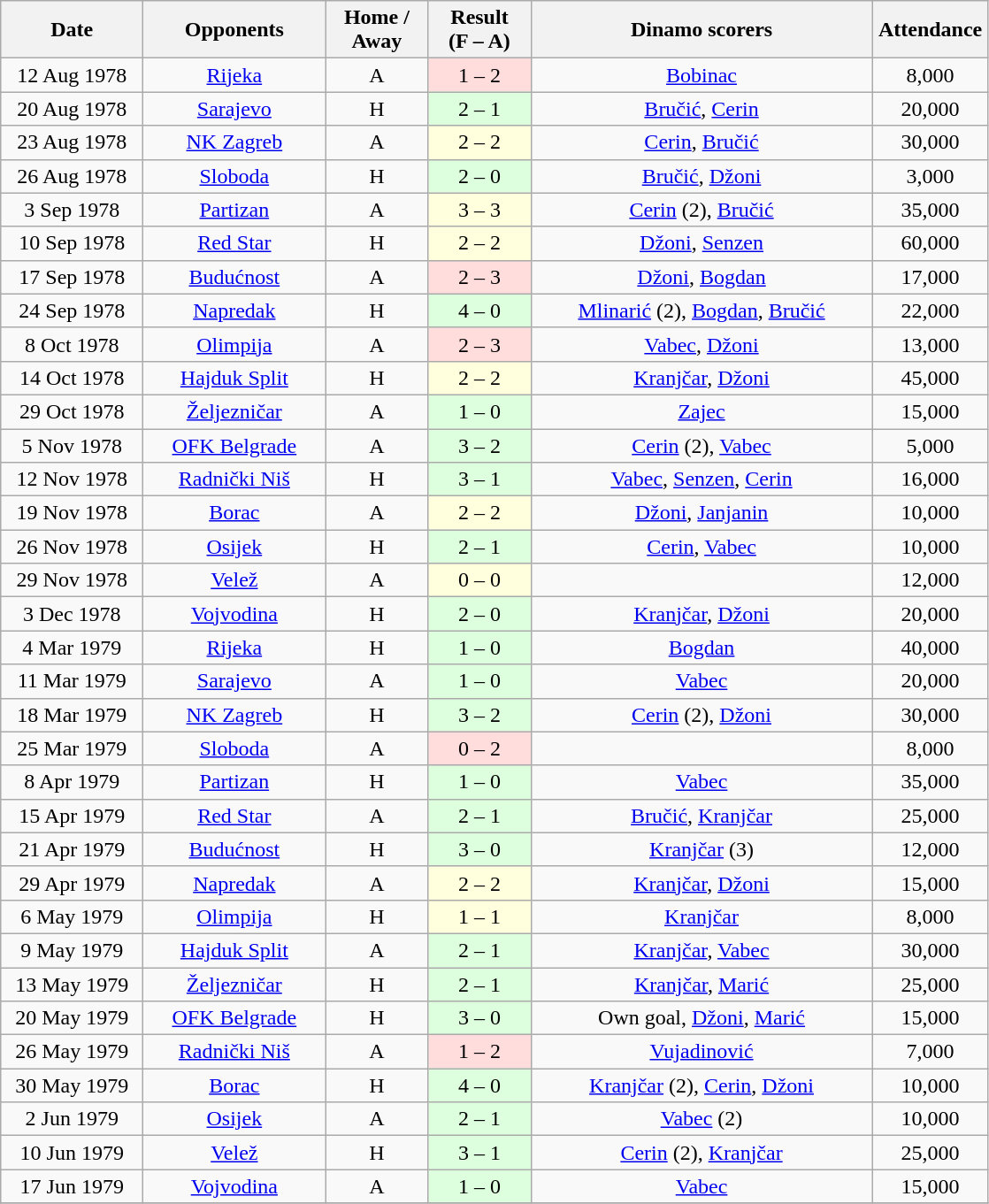<table class="wikitable sortable" style="text-align:center">
<tr>
<th width="100">Date</th>
<th width="130">Opponents</th>
<th width="70">Home /<br>Away</th>
<th width="70">Result<br> (F – A)</th>
<th width="250">Dinamo scorers</th>
<th width="80">Attendance</th>
</tr>
<tr>
<td>12 Aug 1978</td>
<td><a href='#'>Rijeka</a></td>
<td>A</td>
<td bgcolor="#ffdddd">1 – 2</td>
<td><a href='#'>Bobinac</a></td>
<td>8,000</td>
</tr>
<tr>
<td>20 Aug 1978</td>
<td><a href='#'>Sarajevo</a></td>
<td>H</td>
<td bgcolor="#ddffdd">2 – 1</td>
<td><a href='#'>Bručić</a>, <a href='#'>Cerin</a></td>
<td>20,000</td>
</tr>
<tr>
<td>23 Aug 1978</td>
<td><a href='#'>NK Zagreb</a></td>
<td>A</td>
<td bgcolor="#ffffdd">2 – 2</td>
<td><a href='#'>Cerin</a>, <a href='#'>Bručić</a></td>
<td>30,000</td>
</tr>
<tr>
<td>26 Aug 1978</td>
<td><a href='#'>Sloboda</a></td>
<td>H</td>
<td bgcolor="#ddffdd">2 – 0</td>
<td><a href='#'>Bručić</a>, <a href='#'>Džoni</a></td>
<td>3,000</td>
</tr>
<tr>
<td>3 Sep 1978</td>
<td><a href='#'>Partizan</a></td>
<td>A</td>
<td bgcolor="#ffffdd">3 – 3</td>
<td><a href='#'>Cerin</a> (2), <a href='#'>Bručić</a></td>
<td>35,000</td>
</tr>
<tr>
<td>10 Sep 1978</td>
<td><a href='#'>Red Star</a></td>
<td>H</td>
<td bgcolor="#ffffdd">2 – 2</td>
<td><a href='#'>Džoni</a>, <a href='#'>Senzen</a></td>
<td>60,000</td>
</tr>
<tr>
<td>17 Sep 1978</td>
<td><a href='#'>Budućnost</a></td>
<td>A</td>
<td bgcolor="#ffdddd">2 – 3</td>
<td><a href='#'>Džoni</a>, <a href='#'>Bogdan</a></td>
<td>17,000</td>
</tr>
<tr>
<td>24 Sep 1978</td>
<td><a href='#'>Napredak</a></td>
<td>H</td>
<td bgcolor="#ddffdd">4 – 0</td>
<td><a href='#'>Mlinarić</a> (2), <a href='#'>Bogdan</a>, <a href='#'>Bručić</a></td>
<td>22,000</td>
</tr>
<tr>
<td>8 Oct 1978</td>
<td><a href='#'>Olimpija</a></td>
<td>A</td>
<td bgcolor="#ffdddd">2 – 3</td>
<td><a href='#'>Vabec</a>, <a href='#'>Džoni</a></td>
<td>13,000</td>
</tr>
<tr>
<td>14 Oct 1978</td>
<td><a href='#'>Hajduk Split</a></td>
<td>H</td>
<td bgcolor="#ffffdd">2 – 2</td>
<td><a href='#'>Kranjčar</a>, <a href='#'>Džoni</a></td>
<td>45,000</td>
</tr>
<tr>
<td>29 Oct 1978</td>
<td><a href='#'>Željezničar</a></td>
<td>A</td>
<td bgcolor="#ddffdd">1 – 0</td>
<td><a href='#'>Zajec</a></td>
<td>15,000</td>
</tr>
<tr>
<td>5 Nov 1978</td>
<td><a href='#'>OFK Belgrade</a></td>
<td>A</td>
<td bgcolor="#ddffdd">3 – 2</td>
<td><a href='#'>Cerin</a> (2), <a href='#'>Vabec</a></td>
<td>5,000</td>
</tr>
<tr>
<td>12 Nov 1978</td>
<td><a href='#'>Radnički Niš</a></td>
<td>H</td>
<td bgcolor="#ddffdd">3 – 1</td>
<td><a href='#'>Vabec</a>, <a href='#'>Senzen</a>, <a href='#'>Cerin</a></td>
<td>16,000</td>
</tr>
<tr>
<td>19 Nov 1978</td>
<td><a href='#'>Borac</a></td>
<td>A</td>
<td bgcolor="#ffffdd">2 – 2</td>
<td><a href='#'>Džoni</a>, <a href='#'>Janjanin</a></td>
<td>10,000</td>
</tr>
<tr>
<td>26 Nov 1978</td>
<td><a href='#'>Osijek</a></td>
<td>H</td>
<td bgcolor="#ddffdd">2 – 1</td>
<td><a href='#'>Cerin</a>, <a href='#'>Vabec</a></td>
<td>10,000</td>
</tr>
<tr>
<td>29 Nov 1978</td>
<td><a href='#'>Velež</a></td>
<td>A</td>
<td bgcolor="#ffffdd">0 – 0</td>
<td></td>
<td>12,000</td>
</tr>
<tr>
<td>3 Dec 1978</td>
<td><a href='#'>Vojvodina</a></td>
<td>H</td>
<td bgcolor="#ddffdd">2 – 0</td>
<td><a href='#'>Kranjčar</a>, <a href='#'>Džoni</a></td>
<td>20,000</td>
</tr>
<tr>
<td>4 Mar 1979</td>
<td><a href='#'>Rijeka</a></td>
<td>H</td>
<td bgcolor="#ddffdd">1 – 0</td>
<td><a href='#'>Bogdan</a></td>
<td>40,000</td>
</tr>
<tr>
<td>11 Mar 1979</td>
<td><a href='#'>Sarajevo</a></td>
<td>A</td>
<td bgcolor="#ddffdd">1 – 0</td>
<td><a href='#'>Vabec</a></td>
<td>20,000</td>
</tr>
<tr>
<td>18 Mar 1979</td>
<td><a href='#'>NK Zagreb</a></td>
<td>H</td>
<td bgcolor="#ddffdd">3 – 2</td>
<td><a href='#'>Cerin</a> (2), <a href='#'>Džoni</a></td>
<td>30,000</td>
</tr>
<tr>
<td>25 Mar 1979</td>
<td><a href='#'>Sloboda</a></td>
<td>A</td>
<td bgcolor="#ffdddd">0 – 2</td>
<td></td>
<td>8,000</td>
</tr>
<tr>
<td>8 Apr 1979</td>
<td><a href='#'>Partizan</a></td>
<td>H</td>
<td bgcolor="#ddffdd">1 – 0</td>
<td><a href='#'>Vabec</a></td>
<td>35,000</td>
</tr>
<tr>
<td>15 Apr 1979</td>
<td><a href='#'>Red Star</a></td>
<td>A</td>
<td bgcolor="#ddffdd">2 – 1</td>
<td><a href='#'>Bručić</a>, <a href='#'>Kranjčar</a></td>
<td>25,000</td>
</tr>
<tr>
<td>21 Apr 1979</td>
<td><a href='#'>Budućnost</a></td>
<td>H</td>
<td bgcolor="#ddffdd">3 – 0</td>
<td><a href='#'>Kranjčar</a> (3)</td>
<td>12,000</td>
</tr>
<tr>
<td>29 Apr 1979</td>
<td><a href='#'>Napredak</a></td>
<td>A</td>
<td bgcolor="#ffffdd">2 – 2</td>
<td><a href='#'>Kranjčar</a>, <a href='#'>Džoni</a></td>
<td>15,000</td>
</tr>
<tr>
<td>6 May 1979</td>
<td><a href='#'>Olimpija</a></td>
<td>H</td>
<td bgcolor="#ffffdd">1 – 1</td>
<td><a href='#'>Kranjčar</a></td>
<td>8,000</td>
</tr>
<tr>
<td>9 May 1979</td>
<td><a href='#'>Hajduk Split</a></td>
<td>A</td>
<td bgcolor="#ddffdd">2 – 1</td>
<td><a href='#'>Kranjčar</a>, <a href='#'>Vabec</a></td>
<td>30,000</td>
</tr>
<tr>
<td>13 May 1979</td>
<td><a href='#'>Željezničar</a></td>
<td>H</td>
<td bgcolor="#ddffdd">2 – 1</td>
<td><a href='#'>Kranjčar</a>, <a href='#'>Marić</a></td>
<td>25,000</td>
</tr>
<tr>
<td>20 May 1979</td>
<td><a href='#'>OFK Belgrade</a></td>
<td>H</td>
<td bgcolor="#ddffdd">3 – 0</td>
<td>Own goal, <a href='#'>Džoni</a>, <a href='#'>Marić</a></td>
<td>15,000</td>
</tr>
<tr>
<td>26 May 1979</td>
<td><a href='#'>Radnički Niš</a></td>
<td>A</td>
<td bgcolor="#ffdddd">1 – 2</td>
<td><a href='#'>Vujadinović</a></td>
<td>7,000</td>
</tr>
<tr>
<td>30 May 1979</td>
<td><a href='#'>Borac</a></td>
<td>H</td>
<td bgcolor="#ddffdd">4 – 0</td>
<td><a href='#'>Kranjčar</a> (2), <a href='#'>Cerin</a>, <a href='#'>Džoni</a></td>
<td>10,000</td>
</tr>
<tr>
<td>2 Jun 1979</td>
<td><a href='#'>Osijek</a></td>
<td>A</td>
<td bgcolor="#ddffdd">2 – 1</td>
<td><a href='#'>Vabec</a> (2)</td>
<td>10,000</td>
</tr>
<tr>
<td>10 Jun 1979</td>
<td><a href='#'>Velež</a></td>
<td>H</td>
<td bgcolor="#ddffdd">3 – 1</td>
<td><a href='#'>Cerin</a> (2), <a href='#'>Kranjčar</a></td>
<td>25,000</td>
</tr>
<tr>
<td>17 Jun 1979</td>
<td><a href='#'>Vojvodina</a></td>
<td>A</td>
<td bgcolor="#ddffdd">1 – 0</td>
<td><a href='#'>Vabec</a></td>
<td>15,000</td>
</tr>
<tr>
</tr>
</table>
